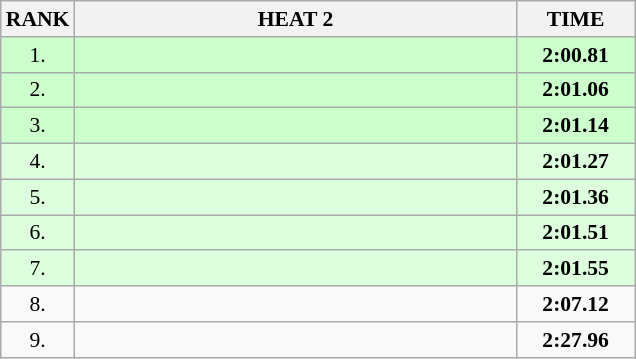<table class="wikitable" style="border-collapse: collapse; font-size: 90%;">
<tr>
<th>RANK</th>
<th style="width: 20em">HEAT 2</th>
<th style="width: 5em">TIME</th>
</tr>
<tr style="background:#ccffcc;">
<td align="center">1.</td>
<td></td>
<td align="center"><strong>2:00.81</strong></td>
</tr>
<tr style="background:#ccffcc;">
<td align="center">2.</td>
<td></td>
<td align="center"><strong>2:01.06</strong></td>
</tr>
<tr style="background:#ccffcc;">
<td align="center">3.</td>
<td></td>
<td align="center"><strong>2:01.14</strong></td>
</tr>
<tr style="background:#ddffdd;">
<td align="center">4.</td>
<td></td>
<td align="center"><strong>2:01.27</strong></td>
</tr>
<tr style="background:#ddffdd;">
<td align="center">5.</td>
<td></td>
<td align="center"><strong>2:01.36</strong></td>
</tr>
<tr style="background:#ddffdd;">
<td align="center">6.</td>
<td></td>
<td align="center"><strong>2:01.51</strong></td>
</tr>
<tr style="background:#ddffdd;">
<td align="center">7.</td>
<td></td>
<td align="center"><strong>2:01.55</strong></td>
</tr>
<tr>
<td align="center">8.</td>
<td></td>
<td align="center"><strong>2:07.12</strong></td>
</tr>
<tr>
<td align="center">9.</td>
<td></td>
<td align="center"><strong>2:27.96</strong></td>
</tr>
</table>
